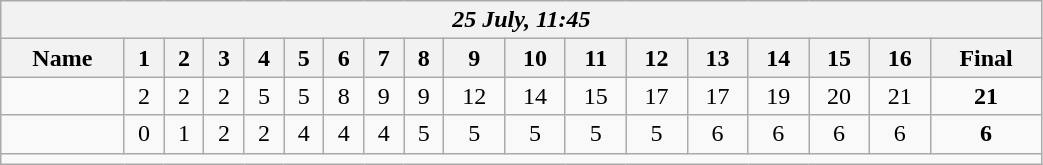<table class=wikitable style="text-align:center; width: 55%">
<tr>
<th colspan=18><em>25 July, 11:45</em></th>
</tr>
<tr>
<th>Name</th>
<th>1</th>
<th>2</th>
<th>3</th>
<th>4</th>
<th>5</th>
<th>6</th>
<th>7</th>
<th>8</th>
<th>9</th>
<th>10</th>
<th>11</th>
<th>12</th>
<th>13</th>
<th>14</th>
<th>15</th>
<th>16</th>
<th>Final</th>
</tr>
<tr>
<td align=left><strong></strong></td>
<td>2</td>
<td>2</td>
<td>2</td>
<td>5</td>
<td>5</td>
<td>8</td>
<td>9</td>
<td>9</td>
<td>12</td>
<td>14</td>
<td>15</td>
<td>17</td>
<td>17</td>
<td>19</td>
<td>20</td>
<td>21</td>
<td><strong>21</strong></td>
</tr>
<tr>
<td align=left></td>
<td>0</td>
<td>1</td>
<td>2</td>
<td>2</td>
<td>4</td>
<td>4</td>
<td>4</td>
<td>5</td>
<td>5</td>
<td>5</td>
<td>5</td>
<td>5</td>
<td>6</td>
<td>6</td>
<td>6</td>
<td>6</td>
<td><strong>6</strong></td>
</tr>
<tr>
<td colspan=18></td>
</tr>
</table>
